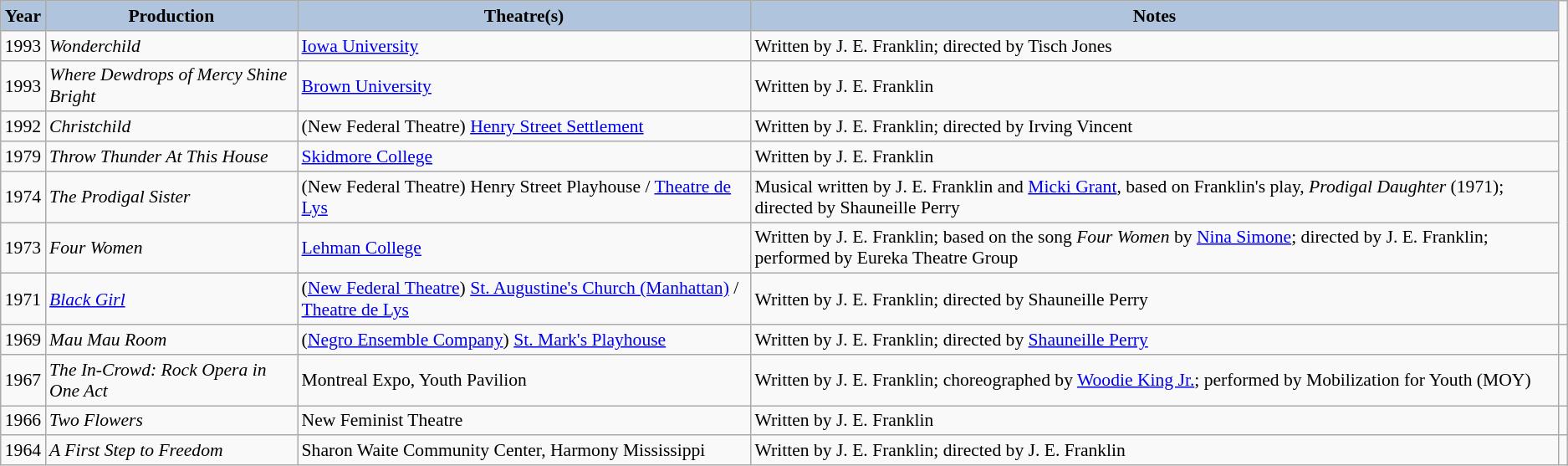<table class="wikitable" style="font-size:90%;">
<tr>
<th style="background:#B0C4DE;">Year</th>
<th style="background:#B0C4DE;">Production</th>
<th style="background:#B0C4DE;">Theatre(s)</th>
<th style="background:#B0C4DE;">Notes</th>
</tr>
<tr>
<td>1993</td>
<td><em>Wonderchild</em></td>
<td><a href='#'>Iowa University</a></td>
<td>Written by J. E. Franklin; directed by Tisch Jones</td>
</tr>
<tr>
<td>1993</td>
<td><em>Where Dewdrops of Mercy Shine Bright</em></td>
<td><a href='#'>Brown University</a></td>
<td>Written by J. E. Franklin</td>
</tr>
<tr>
<td>1992</td>
<td><em>Christchild</em></td>
<td>(New Federal Theatre) <a href='#'>Henry Street Settlement</a></td>
<td>Written by J. E. Franklin; directed by Irving Vincent</td>
</tr>
<tr>
<td>1979</td>
<td><em>Throw Thunder At This House</em></td>
<td><a href='#'>Skidmore College</a></td>
<td>Written by J. E. Franklin</td>
</tr>
<tr>
<td>1974</td>
<td><em>The Prodigal Sister</em></td>
<td>(New Federal Theatre) Henry Street Playhouse / <a href='#'>Theatre de Lys</a></td>
<td>Musical written by J. E. Franklin and <a href='#'>Micki Grant</a>, based on Franklin's play, <em>Prodigal Daughter</em> (1971); directed by Shauneille Perry</td>
</tr>
<tr>
<td>1973</td>
<td><em>Four Women</em></td>
<td><a href='#'>Lehman College</a></td>
<td>Written by J. E. Franklin; based on the song <em>Four Women</em> by <a href='#'>Nina Simone</a>; directed by J. E. Franklin; performed by Eureka Theatre Group</td>
</tr>
<tr>
<td>1971</td>
<td><em><a href='#'>Black Girl</a></em></td>
<td>(<a href='#'>New Federal Theatre</a>) <a href='#'>St. Augustine's Church (Manhattan)</a> / <a href='#'>Theatre de Lys</a></td>
<td>Written by J. E. Franklin; directed by Shauneille Perry</td>
</tr>
<tr>
<td>1969</td>
<td><em>Mau Mau Room</em></td>
<td>(<a href='#'>Negro Ensemble Company</a>) <a href='#'>St. Mark's Playhouse</a></td>
<td>Written by J. E. Franklin; directed by <a href='#'>Shauneille Perry</a></td>
<td></td>
</tr>
<tr>
<td>1967</td>
<td><em>The In-Crowd: Rock Opera in One Act</em></td>
<td>Montreal Expo, Youth Pavilion</td>
<td>Written by J. E. Franklin; choreographed by <a href='#'>Woodie King Jr.</a>; performed by Mobilization for Youth (MOY)</td>
<td></td>
</tr>
<tr>
<td>1966</td>
<td><em>Two Flowers</em></td>
<td>New Feminist Theatre</td>
<td>Written by J. E. Franklin</td>
<td></td>
</tr>
<tr>
<td>1964</td>
<td><em>A First Step to Freedom</em></td>
<td>Sharon Waite Community Center, Harmony Mississippi</td>
<td>Written by J. E. Franklin; directed by J. E. Franklin</td>
<td></td>
</tr>
</table>
